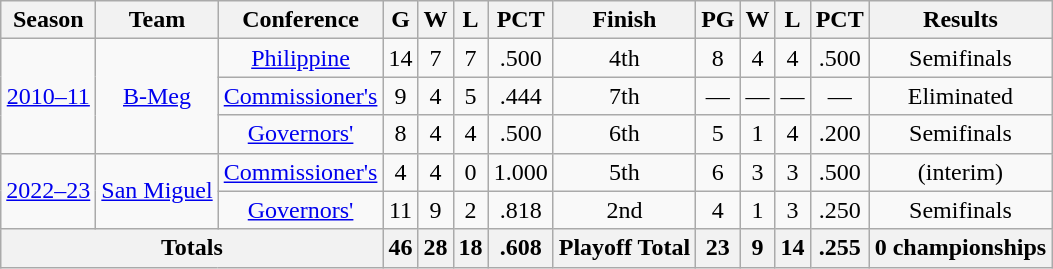<table class="wikitable sortable" style="text-align:center">
<tr>
<th>Season</th>
<th>Team</th>
<th>Conference</th>
<th>G</th>
<th>W</th>
<th>L</th>
<th>PCT</th>
<th>Finish</th>
<th>PG</th>
<th>W</th>
<th>L</th>
<th>PCT</th>
<th>Results</th>
</tr>
<tr>
<td rowspan=3><a href='#'>2010–11</a></td>
<td rowspan="3"><a href='#'>B-Meg</a></td>
<td><a href='#'>Philippine</a></td>
<td>14</td>
<td>7</td>
<td>7</td>
<td>.500</td>
<td>4th</td>
<td>8</td>
<td>4</td>
<td>4</td>
<td>.500</td>
<td>Semifinals</td>
</tr>
<tr>
<td><a href='#'>Commissioner's</a></td>
<td>9</td>
<td>4</td>
<td>5</td>
<td>.444</td>
<td>7th</td>
<td>—</td>
<td>—</td>
<td>—</td>
<td>—</td>
<td>Eliminated</td>
</tr>
<tr>
<td><a href='#'>Governors'</a></td>
<td>8</td>
<td>4</td>
<td>4</td>
<td>.500</td>
<td>6th</td>
<td>5</td>
<td>1</td>
<td>4</td>
<td>.200</td>
<td>Semifinals</td>
</tr>
<tr>
<td rowspan="2"><a href='#'>2022–23</a></td>
<td rowspan="2"><a href='#'>San Miguel</a></td>
<td><a href='#'>Commissioner's</a></td>
<td>4</td>
<td>4</td>
<td>0</td>
<td>1.000</td>
<td>5th</td>
<td>6</td>
<td>3</td>
<td>3</td>
<td>.500</td>
<td>(interim)</td>
</tr>
<tr>
<td><a href='#'>Governors'</a></td>
<td>11</td>
<td>9</td>
<td>2</td>
<td>.818</td>
<td>2nd</td>
<td>4</td>
<td>1</td>
<td>3</td>
<td>.250</td>
<td>Semifinals</td>
</tr>
<tr>
<th colspan="3">Totals</th>
<th>46</th>
<th>28</th>
<th>18</th>
<th>.608</th>
<th>Playoff Total</th>
<th>23</th>
<th>9</th>
<th>14</th>
<th>.255</th>
<th>0 championships</th>
</tr>
</table>
